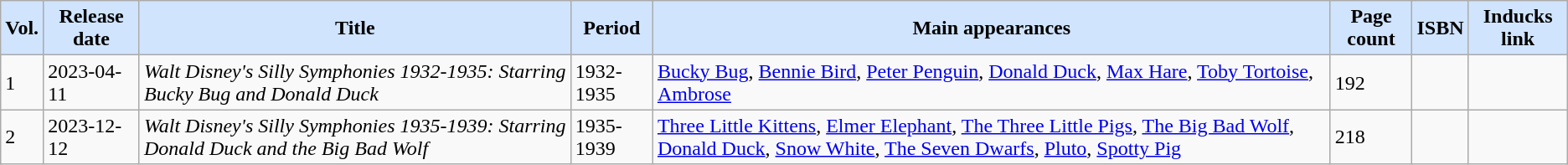<table class="wikitable sortable">
<tr>
<th style="background-color:#D0E4FE" data-sort-type-"number">Vol.</th>
<th style="background-color:#D0E4FE">Release date</th>
<th style="background-color:#D0E4FE">Title</th>
<th style="background-color:#D0E4FE">Period</th>
<th style="background-color:#D0E4FE">Main appearances</th>
<th style="background-color:#D0E4FE">Page count</th>
<th style="background-color:#D0E4FE">ISBN</th>
<th style="background-color:#D0E4FE">Inducks link</th>
</tr>
<tr>
<td>1</td>
<td>2023-04-11</td>
<td><em>Walt Disney's Silly Symphonies 1932-1935: Starring Bucky Bug and Donald Duck</em></td>
<td>1932-1935</td>
<td><a href='#'>Bucky Bug</a>, <a href='#'>Bennie Bird</a>, <a href='#'>Peter Penguin</a>, <a href='#'>Donald Duck</a>, <a href='#'>Max Hare</a>, <a href='#'>Toby Tortoise</a>, <a href='#'>Ambrose</a></td>
<td>192</td>
<td></td>
<td></td>
</tr>
<tr>
<td>2</td>
<td>2023-12-12</td>
<td><em>Walt Disney's Silly Symphonies 1935-1939: Starring Donald Duck and the Big Bad Wolf</em></td>
<td>1935-1939</td>
<td><a href='#'>Three Little Kittens</a>, <a href='#'>Elmer Elephant</a>, <a href='#'>The Three Little Pigs</a>, <a href='#'>The Big Bad Wolf</a>, <a href='#'>Donald Duck</a>, <a href='#'>Snow White</a>, <a href='#'>The Seven Dwarfs</a>, <a href='#'>Pluto</a>, <a href='#'>Spotty Pig</a></td>
<td>218</td>
<td></td>
<td></td>
</tr>
</table>
